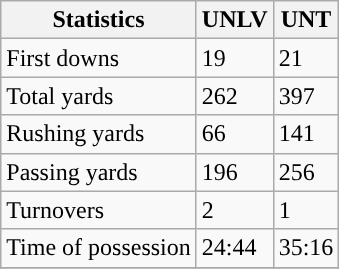<table class="wikitable" style="float: left;">
<tr>
<th>Statistics</th>
<th>UNLV</th>
<th>UNT</th>
</tr>
<tr>
<td>First downs</td>
<td>19</td>
<td>21</td>
</tr>
<tr>
<td>Total yards</td>
<td>262</td>
<td>397</td>
</tr>
<tr>
<td>Rushing yards</td>
<td>66</td>
<td>141</td>
</tr>
<tr>
<td>Passing yards</td>
<td>196</td>
<td>256</td>
</tr>
<tr>
<td>Turnovers</td>
<td>2</td>
<td>1</td>
</tr>
<tr>
<td>Time of possession</td>
<td>24:44</td>
<td>35:16</td>
</tr>
<tr>
</tr>
</table>
